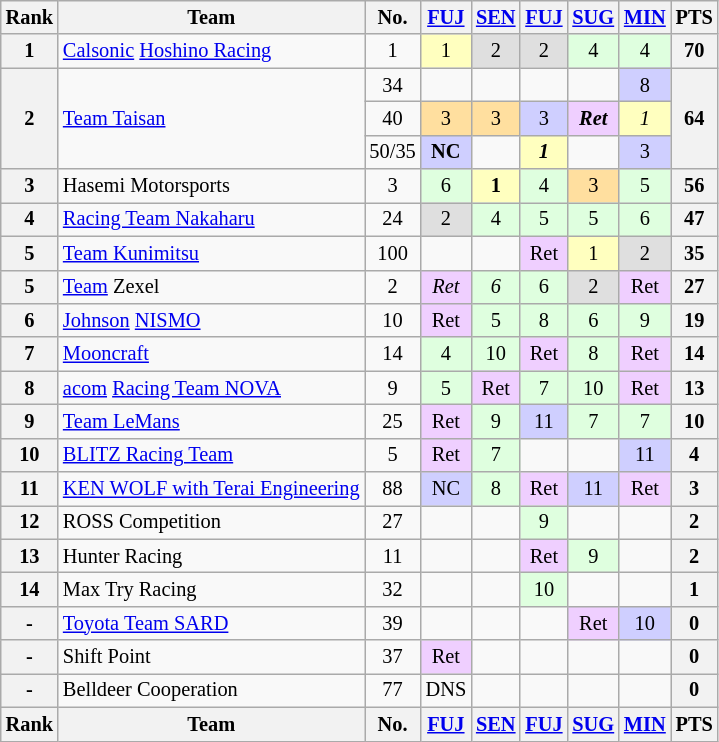<table class="wikitable" style="font-size:85%; text-align:center">
<tr>
<th>Rank</th>
<th>Team</th>
<th>No.</th>
<th><a href='#'>FUJ</a><br></th>
<th><a href='#'>SEN</a><br></th>
<th><a href='#'>FUJ</a><br></th>
<th><a href='#'>SUG</a><br></th>
<th><a href='#'>MIN</a><br></th>
<th>PTS</th>
</tr>
<tr>
<th>1</th>
<td align="left"><a href='#'>Calsonic</a> <a href='#'>Hoshino Racing</a></td>
<td>1</td>
<td bgcolor="#FFFFBF">1</td>
<td bgcolor="#DFDFDF">2</td>
<td bgcolor="#DFDFDF">2</td>
<td bgcolor="#DFFFDF">4</td>
<td bgcolor="#DFFFDF">4</td>
<th>70</th>
</tr>
<tr>
<th rowspan="3">2</th>
<td rowspan="3" align="left"><a href='#'>Team Taisan</a></td>
<td>34</td>
<td></td>
<td></td>
<td></td>
<td></td>
<td bgcolor="#CFCFFF">8</td>
<th rowspan="3">64</th>
</tr>
<tr>
<td>40</td>
<td bgcolor="#FFDF9F">3</td>
<td bgcolor="#FFDF9F">3</td>
<td bgcolor="#CFCFFF">3</td>
<td bgcolor="#EFCFFF"><strong><em>Ret</em></strong></td>
<td bgcolor="#FFFFBF"><em>1</em></td>
</tr>
<tr>
<td>50/35</td>
<td bgcolor="#CFCFFF"><strong>NC</strong></td>
<td></td>
<td bgcolor="#FFFFBF"><strong><em>1</em></strong></td>
<td></td>
<td bgcolor="#CFCFFF">3</td>
</tr>
<tr>
<th>3</th>
<td align="left">Hasemi Motorsports</td>
<td>3</td>
<td bgcolor="#DFFFDF">6</td>
<td bgcolor="#FFFFBF"><strong>1</strong></td>
<td bgcolor="#DFFFDF">4</td>
<td bgcolor="#FFDF9F">3</td>
<td bgcolor="#DFFFDF">5</td>
<th>56</th>
</tr>
<tr>
<th>4</th>
<td align="left"><a href='#'>Racing Team Nakaharu</a></td>
<td>24</td>
<td bgcolor="#DFDFDF">2</td>
<td bgcolor="#DFFFDF">4</td>
<td bgcolor="#DFFFDF">5</td>
<td bgcolor="#DFFFDF">5</td>
<td bgcolor="#DFFFDF">6</td>
<th>47</th>
</tr>
<tr>
<th>5</th>
<td align="left"><a href='#'>Team Kunimitsu</a></td>
<td>100</td>
<td></td>
<td></td>
<td bgcolor="#EFCFFF">Ret</td>
<td bgcolor="#FFFFBF">1</td>
<td bgcolor="#DFDFDF">2</td>
<th>35</th>
</tr>
<tr>
<th>5</th>
<td align="left"><a href='#'>Team</a> Zexel</td>
<td>2</td>
<td bgcolor="#EFCFFF"><em>Ret</em></td>
<td bgcolor="#DFFFDF"><em>6</em></td>
<td bgcolor="#DFFFDF">6</td>
<td bgcolor="#DFDFDF">2</td>
<td bgcolor="#EFCFFF">Ret</td>
<th>27</th>
</tr>
<tr>
<th>6</th>
<td align="left"><a href='#'>Johnson</a> <a href='#'>NISMO</a></td>
<td>10</td>
<td bgcolor="#EFCFFF">Ret</td>
<td bgcolor="#DFFFDF">5</td>
<td bgcolor="#DFFFDF">8</td>
<td bgcolor="#DFFFDF">6</td>
<td bgcolor="#DFFFDF">9</td>
<th>19</th>
</tr>
<tr>
<th>7</th>
<td align="left"><a href='#'>Mooncraft</a></td>
<td>14</td>
<td bgcolor="#DFFFDF">4</td>
<td bgcolor="#DFFFDF">10</td>
<td bgcolor="#EFCFFF">Ret</td>
<td bgcolor="#DFFFDF">8</td>
<td bgcolor="#EFCFFF">Ret</td>
<th>14</th>
</tr>
<tr>
<th>8</th>
<td align="left"><a href='#'>acom</a> <a href='#'>Racing Team NOVA</a></td>
<td>9</td>
<td bgcolor="#DFFFDF">5</td>
<td bgcolor="#EFCFFF">Ret</td>
<td bgcolor="#DFFFDF">7</td>
<td bgcolor="#DFFFDF">10</td>
<td bgcolor="#EFCFFF">Ret</td>
<th>13</th>
</tr>
<tr>
<th>9</th>
<td align="left"><a href='#'>Team LeMans</a></td>
<td>25</td>
<td bgcolor="#EFCFFF">Ret</td>
<td bgcolor="#DFFFDF">9</td>
<td bgcolor="#CFCFFF">11</td>
<td bgcolor="#DFFFDF">7</td>
<td bgcolor="#DFFFDF">7</td>
<th>10</th>
</tr>
<tr>
<th>10</th>
<td align="left"><a href='#'>BLITZ Racing Team</a></td>
<td>5</td>
<td bgcolor="#EFCFFF">Ret</td>
<td bgcolor="#DFFFDF">7</td>
<td></td>
<td></td>
<td bgcolor="#CFCFFF">11</td>
<th>4</th>
</tr>
<tr>
<th>11</th>
<td align="left"><a href='#'>KEN WOLF with Terai Engineering</a></td>
<td>88</td>
<td bgcolor="#CFCFFF">NC</td>
<td bgcolor="#DFFFDF">8</td>
<td bgcolor="#EFCFFF">Ret</td>
<td bgcolor="#CFCFFF">11</td>
<td bgcolor="#EFCFFF">Ret</td>
<th>3</th>
</tr>
<tr>
<th>12</th>
<td align="left">ROSS Competition</td>
<td>27</td>
<td></td>
<td></td>
<td bgcolor="#DFFFDF">9</td>
<td></td>
<td></td>
<th>2</th>
</tr>
<tr>
<th>13</th>
<td align="left">Hunter Racing</td>
<td>11</td>
<td></td>
<td></td>
<td bgcolor="#EFCFFF">Ret</td>
<td bgcolor="#DFFFDF">9</td>
<td></td>
<th>2</th>
</tr>
<tr>
<th>14</th>
<td align="left">Max Try Racing</td>
<td>32</td>
<td></td>
<td></td>
<td bgcolor="#DFFFDF">10</td>
<td></td>
<td></td>
<th>1</th>
</tr>
<tr>
<th>-</th>
<td align="left"><a href='#'>Toyota Team SARD</a></td>
<td>39</td>
<td></td>
<td></td>
<td></td>
<td bgcolor="#EFCFFF">Ret</td>
<td bgcolor="#CFCFFF">10</td>
<th>0</th>
</tr>
<tr>
<th>-</th>
<td align="left">Shift Point</td>
<td>37</td>
<td bgcolor="#EFCFFF">Ret</td>
<td></td>
<td></td>
<td></td>
<td></td>
<th>0</th>
</tr>
<tr>
<th>-</th>
<td align="left">Belldeer Cooperation</td>
<td>77</td>
<td>DNS</td>
<td></td>
<td></td>
<td></td>
<td></td>
<th>0</th>
</tr>
<tr>
<th>Rank</th>
<th>Team</th>
<th>No.</th>
<th><a href='#'>FUJ</a><br></th>
<th><a href='#'>SEN</a><br></th>
<th><a href='#'>FUJ</a><br></th>
<th><a href='#'>SUG</a><br></th>
<th><a href='#'>MIN</a><br></th>
<th>PTS</th>
</tr>
</table>
